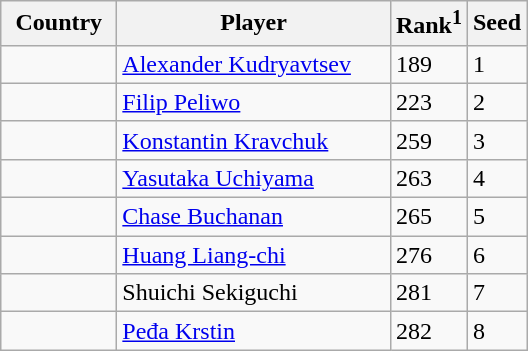<table class="sortable wikitable">
<tr>
<th width="70">Country</th>
<th width="175">Player</th>
<th>Rank<sup>1</sup></th>
<th>Seed</th>
</tr>
<tr>
<td></td>
<td><a href='#'>Alexander Kudryavtsev</a></td>
<td>189</td>
<td>1</td>
</tr>
<tr>
<td></td>
<td><a href='#'>Filip Peliwo</a></td>
<td>223</td>
<td>2</td>
</tr>
<tr>
<td></td>
<td><a href='#'>Konstantin Kravchuk</a></td>
<td>259</td>
<td>3</td>
</tr>
<tr>
<td></td>
<td><a href='#'>Yasutaka Uchiyama</a></td>
<td>263</td>
<td>4</td>
</tr>
<tr>
<td></td>
<td><a href='#'>Chase Buchanan</a></td>
<td>265</td>
<td>5</td>
</tr>
<tr>
<td></td>
<td><a href='#'>Huang Liang-chi</a></td>
<td>276</td>
<td>6</td>
</tr>
<tr>
<td></td>
<td>Shuichi Sekiguchi</td>
<td>281</td>
<td>7</td>
</tr>
<tr>
<td></td>
<td><a href='#'>Peđa Krstin</a></td>
<td>282</td>
<td>8</td>
</tr>
</table>
